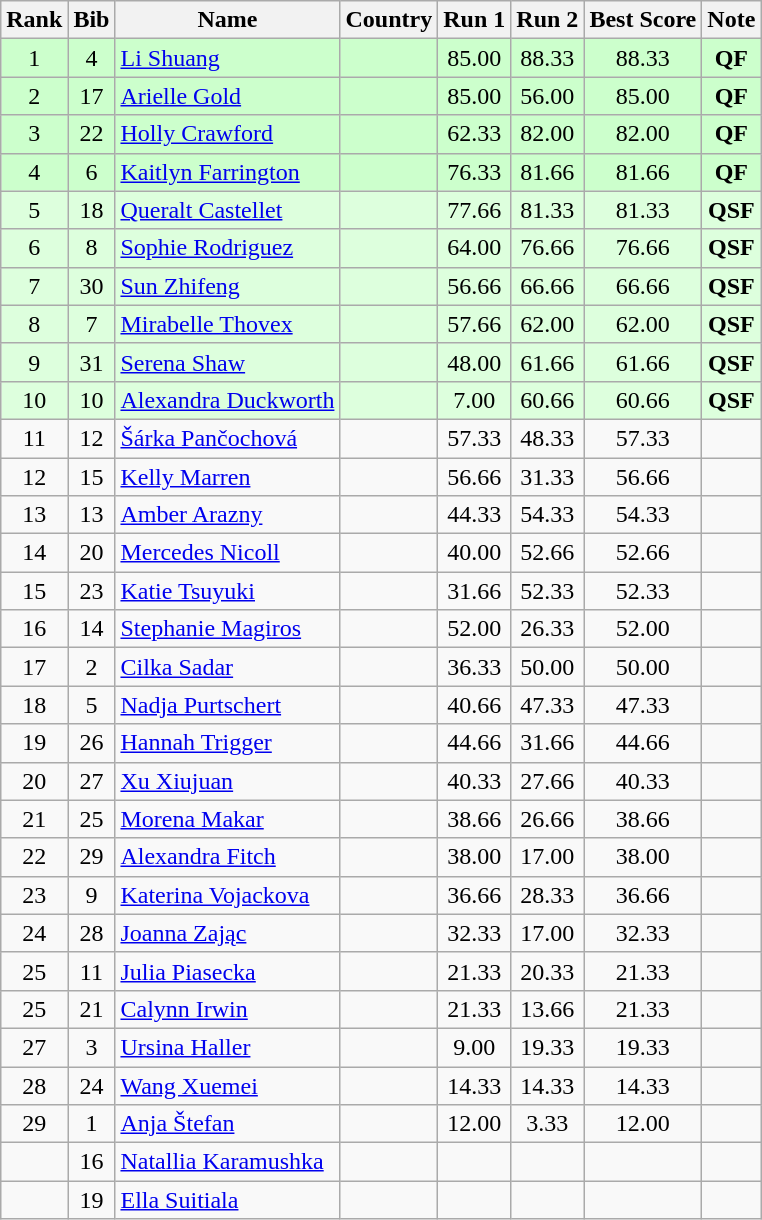<table class="wikitable sortable" style="text-align:center">
<tr>
<th>Rank</th>
<th>Bib</th>
<th>Name</th>
<th>Country</th>
<th>Run 1</th>
<th>Run 2</th>
<th>Best Score</th>
<th>Note</th>
</tr>
<tr bgcolor=ccffcc>
<td>1</td>
<td>4</td>
<td align=left><a href='#'>Li Shuang</a></td>
<td align=left></td>
<td>85.00</td>
<td>88.33</td>
<td>88.33</td>
<td><strong>QF</strong></td>
</tr>
<tr bgcolor=ccffcc>
<td>2</td>
<td>17</td>
<td align=left><a href='#'>Arielle Gold</a></td>
<td align=left></td>
<td>85.00</td>
<td>56.00</td>
<td>85.00</td>
<td><strong>QF</strong></td>
</tr>
<tr bgcolor=ccffcc>
<td>3</td>
<td>22</td>
<td align=left><a href='#'>Holly Crawford</a></td>
<td align=left></td>
<td>62.33</td>
<td>82.00</td>
<td>82.00</td>
<td><strong>QF</strong></td>
</tr>
<tr bgcolor=ccffcc>
<td>4</td>
<td>6</td>
<td align=left><a href='#'>Kaitlyn Farrington</a></td>
<td align=left></td>
<td>76.33</td>
<td>81.66</td>
<td>81.66</td>
<td><strong>QF</strong></td>
</tr>
<tr bgcolor=ddffdd>
<td>5</td>
<td>18</td>
<td align=left><a href='#'>Queralt Castellet</a></td>
<td align=left></td>
<td>77.66</td>
<td>81.33</td>
<td>81.33</td>
<td><strong>QSF</strong></td>
</tr>
<tr bgcolor=ddffdd>
<td>6</td>
<td>8</td>
<td align=left><a href='#'>Sophie Rodriguez</a></td>
<td align=left></td>
<td>64.00</td>
<td>76.66</td>
<td>76.66</td>
<td><strong>QSF</strong></td>
</tr>
<tr bgcolor=ddffdd>
<td>7</td>
<td>30</td>
<td align=left><a href='#'>Sun Zhifeng</a></td>
<td align=left></td>
<td>56.66</td>
<td>66.66</td>
<td>66.66</td>
<td><strong>QSF</strong></td>
</tr>
<tr bgcolor=ddffdd>
<td>8</td>
<td>7</td>
<td align=left><a href='#'>Mirabelle Thovex</a></td>
<td align=left></td>
<td>57.66</td>
<td>62.00</td>
<td>62.00</td>
<td><strong>QSF</strong></td>
</tr>
<tr bgcolor=ddffdd>
<td>9</td>
<td>31</td>
<td align=left><a href='#'>Serena Shaw</a></td>
<td align=left></td>
<td>48.00</td>
<td>61.66</td>
<td>61.66</td>
<td><strong>QSF</strong></td>
</tr>
<tr bgcolor=ddffdd>
<td>10</td>
<td>10</td>
<td align=left><a href='#'>Alexandra Duckworth</a></td>
<td align=left></td>
<td>7.00</td>
<td>60.66</td>
<td>60.66</td>
<td><strong>QSF</strong></td>
</tr>
<tr>
<td>11</td>
<td>12</td>
<td align=left><a href='#'>Šárka Pančochová</a></td>
<td align=left></td>
<td>57.33</td>
<td>48.33</td>
<td>57.33</td>
<td></td>
</tr>
<tr>
<td>12</td>
<td>15</td>
<td align=left><a href='#'>Kelly Marren</a></td>
<td align=left></td>
<td>56.66</td>
<td>31.33</td>
<td>56.66</td>
<td></td>
</tr>
<tr>
<td>13</td>
<td>13</td>
<td align=left><a href='#'>Amber Arazny</a></td>
<td align=left></td>
<td>44.33</td>
<td>54.33</td>
<td>54.33</td>
<td></td>
</tr>
<tr>
<td>14</td>
<td>20</td>
<td align=left><a href='#'>Mercedes Nicoll</a></td>
<td align=left></td>
<td>40.00</td>
<td>52.66</td>
<td>52.66</td>
<td></td>
</tr>
<tr>
<td>15</td>
<td>23</td>
<td align=left><a href='#'>Katie Tsuyuki</a></td>
<td align=left></td>
<td>31.66</td>
<td>52.33</td>
<td>52.33</td>
<td></td>
</tr>
<tr>
<td>16</td>
<td>14</td>
<td align=left><a href='#'>Stephanie Magiros</a></td>
<td align=left></td>
<td>52.00</td>
<td>26.33</td>
<td>52.00</td>
<td></td>
</tr>
<tr>
<td>17</td>
<td>2</td>
<td align=left><a href='#'>Cilka Sadar</a></td>
<td align=left></td>
<td>36.33</td>
<td>50.00</td>
<td>50.00</td>
<td></td>
</tr>
<tr>
<td>18</td>
<td>5</td>
<td align=left><a href='#'>Nadja Purtschert</a></td>
<td align=left></td>
<td>40.66</td>
<td>47.33</td>
<td>47.33</td>
<td></td>
</tr>
<tr>
<td>19</td>
<td>26</td>
<td align=left><a href='#'>Hannah Trigger</a></td>
<td align=left></td>
<td>44.66</td>
<td>31.66</td>
<td>44.66</td>
<td></td>
</tr>
<tr>
<td>20</td>
<td>27</td>
<td align=left><a href='#'>Xu Xiujuan</a></td>
<td align=left></td>
<td>40.33</td>
<td>27.66</td>
<td>40.33</td>
<td></td>
</tr>
<tr>
<td>21</td>
<td>25</td>
<td align=left><a href='#'>Morena Makar</a></td>
<td align=left></td>
<td>38.66</td>
<td>26.66</td>
<td>38.66</td>
<td></td>
</tr>
<tr>
<td>22</td>
<td>29</td>
<td align=left><a href='#'>Alexandra Fitch</a></td>
<td align=left></td>
<td>38.00</td>
<td>17.00</td>
<td>38.00</td>
<td></td>
</tr>
<tr>
<td>23</td>
<td>9</td>
<td align=left><a href='#'>Katerina Vojackova</a></td>
<td align=left></td>
<td>36.66</td>
<td>28.33</td>
<td>36.66</td>
<td></td>
</tr>
<tr>
<td>24</td>
<td>28</td>
<td align=left><a href='#'>Joanna Zając</a></td>
<td align=left></td>
<td>32.33</td>
<td>17.00</td>
<td>32.33</td>
<td></td>
</tr>
<tr>
<td>25</td>
<td>11</td>
<td align=left><a href='#'>Julia Piasecka</a></td>
<td align=left></td>
<td>21.33</td>
<td>20.33</td>
<td>21.33</td>
<td></td>
</tr>
<tr>
<td>25</td>
<td>21</td>
<td align=left><a href='#'>Calynn Irwin</a></td>
<td align=left></td>
<td>21.33</td>
<td>13.66</td>
<td>21.33</td>
<td></td>
</tr>
<tr>
<td>27</td>
<td>3</td>
<td align=left><a href='#'>Ursina Haller</a></td>
<td align=left></td>
<td>9.00</td>
<td>19.33</td>
<td>19.33</td>
<td></td>
</tr>
<tr>
<td>28</td>
<td>24</td>
<td align=left><a href='#'>Wang Xuemei</a></td>
<td align=left></td>
<td>14.33</td>
<td>14.33</td>
<td>14.33</td>
<td></td>
</tr>
<tr>
<td>29</td>
<td>1</td>
<td align=left><a href='#'>Anja Štefan</a></td>
<td align=left></td>
<td>12.00</td>
<td>3.33</td>
<td>12.00</td>
<td></td>
</tr>
<tr>
<td></td>
<td>16</td>
<td align=left><a href='#'>Natallia Karamushka</a></td>
<td align=left></td>
<td></td>
<td></td>
<td></td>
<td></td>
</tr>
<tr>
<td></td>
<td>19</td>
<td align=left><a href='#'>Ella Suitiala</a></td>
<td align=left></td>
<td></td>
<td></td>
<td></td>
<td></td>
</tr>
</table>
